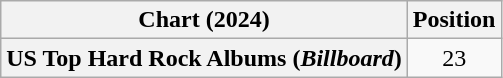<table class="wikitable sortable plainrowheaders" style="text-align:center">
<tr>
<th scope="col">Chart (2024)</th>
<th scope="col">Position</th>
</tr>
<tr>
<th scope="row">US Top Hard Rock Albums (<em>Billboard</em>)</th>
<td>23</td>
</tr>
</table>
